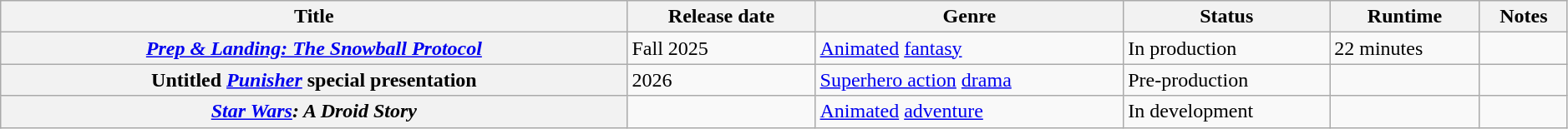<table class="wikitable plainrowheaders sortable" style="width:99%;">
<tr>
<th scope="col" style="width:40%;">Title</th>
<th scope="col" style="width:12%;">Release date</th>
<th>Genre</th>
<th>Status</th>
<th>Runtime</th>
<th>Notes</th>
</tr>
<tr>
<th scope="row"><em><a href='#'>Prep & Landing: The Snowball Protocol</a></em></th>
<td>Fall 2025</td>
<td><a href='#'>Animated</a> <a href='#'>fantasy</a></td>
<td>In production</td>
<td>22 minutes</td>
<td></td>
</tr>
<tr>
<th scope="row">Untitled <em><a href='#'>Punisher</a></em> special presentation</th>
<td>2026</td>
<td><a href='#'>Superhero action</a> <a href='#'>drama</a></td>
<td>Pre-production</td>
<td></td>
<td></td>
</tr>
<tr>
<th scope="row"><em><a href='#'>Star Wars</a>: A Droid Story</em></th>
<td></td>
<td><a href='#'>Animated</a> <a href='#'>adventure</a></td>
<td>In development</td>
<td></td>
<td></td>
</tr>
</table>
